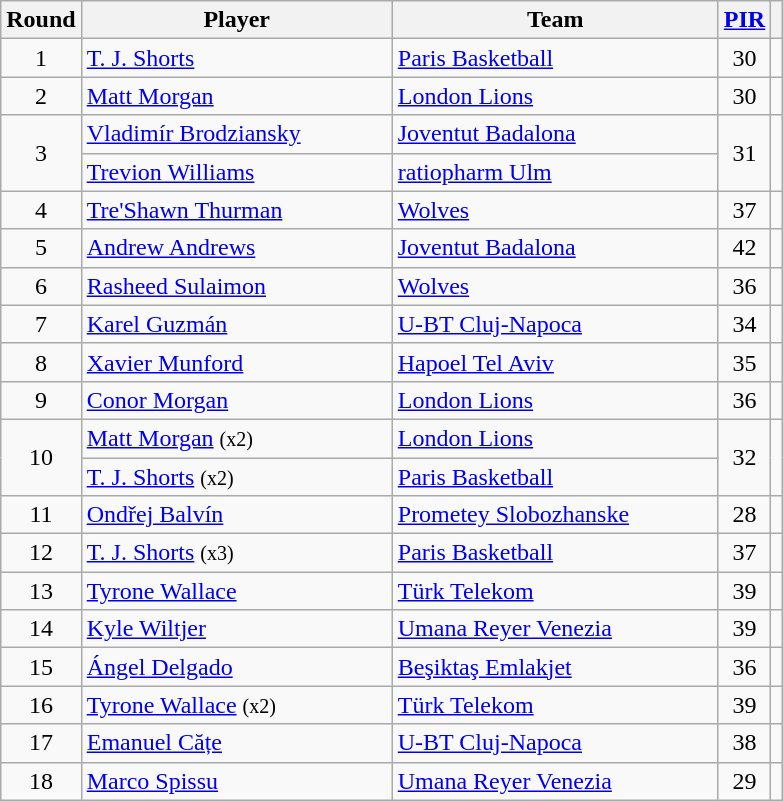<table class="wikitable sortable" style="text-align: center;">
<tr>
<th>Round</th>
<th style="width:200px;">Player</th>
<th style="width:210px;">Team</th>
<th><a href='#'>PIR</a></th>
<th></th>
</tr>
<tr>
<td>1</td>
<td style="text-align:left;"> <a href='#'>T. J. Shorts</a></td>
<td style="text-align:left;"> <a href='#'>Paris Basketball</a></td>
<td>30</td>
<td></td>
</tr>
<tr>
<td>2</td>
<td style="text-align:left;"> <a href='#'>Matt Morgan</a></td>
<td style="text-align:left;"> <a href='#'>London Lions</a></td>
<td>30</td>
<td></td>
</tr>
<tr>
<td rowspan=2>3</td>
<td align=left> <a href='#'>Vladimír Brodziansky</a></td>
<td align=left> <a href='#'>Joventut Badalona</a></td>
<td rowspan=2>31</td>
<td rowspan=2></td>
</tr>
<tr>
<td align=left> <a href='#'>Trevion Williams</a></td>
<td align=left> <a href='#'>ratiopharm Ulm</a></td>
</tr>
<tr>
<td>4</td>
<td style="text-align:left;"> <a href='#'>Tre'Shawn Thurman</a></td>
<td style="text-align:left;"> <a href='#'>Wolves</a></td>
<td>37</td>
<td></td>
</tr>
<tr>
<td>5</td>
<td style="text-align:left;"> <a href='#'>Andrew Andrews</a></td>
<td style="text-align:left;"> <a href='#'>Joventut Badalona</a></td>
<td>42</td>
<td></td>
</tr>
<tr>
<td>6</td>
<td style="text-align:left;"> <a href='#'>Rasheed Sulaimon</a></td>
<td style="text-align:left;"> <a href='#'>Wolves</a></td>
<td>36</td>
<td></td>
</tr>
<tr>
<td>7</td>
<td style="text-align:left;"> <a href='#'>Karel Guzmán</a></td>
<td style="text-align:left;"> <a href='#'>U-BT Cluj-Napoca</a></td>
<td>34</td>
<td></td>
</tr>
<tr>
<td>8</td>
<td style="text-align:left;"> <a href='#'>Xavier Munford</a></td>
<td style="text-align:left;"> <a href='#'>Hapoel Tel Aviv</a></td>
<td>35</td>
<td></td>
</tr>
<tr>
<td>9</td>
<td style="text-align:left;"> <a href='#'>Conor Morgan</a></td>
<td style="text-align:left;"> <a href='#'>London Lions</a></td>
<td>36</td>
<td></td>
</tr>
<tr>
<td rowspan=2>10</td>
<td align=left> <a href='#'>Matt Morgan</a> <small>(x2)</small></td>
<td align=left> <a href='#'>London Lions</a></td>
<td rowspan=2>32</td>
<td rowspan=2></td>
</tr>
<tr>
<td align=left> <a href='#'>T. J. Shorts</a> <small>(x2)</small></td>
<td align=left> <a href='#'>Paris Basketball</a></td>
</tr>
<tr>
<td>11</td>
<td style="text-align:left;"> <a href='#'>Ondřej Balvín</a></td>
<td style="text-align:left;"> <a href='#'>Prometey Slobozhanske</a></td>
<td>28</td>
<td></td>
</tr>
<tr>
<td>12</td>
<td style="text-align:left;"> <a href='#'>T. J. Shorts</a> <small>(x3)</small></td>
<td style="text-align:left;"> <a href='#'>Paris Basketball</a></td>
<td>37</td>
<td></td>
</tr>
<tr>
<td>13</td>
<td style="text-align:left;"> <a href='#'>Tyrone Wallace</a></td>
<td style="text-align:left;"> <a href='#'>Türk Telekom</a></td>
<td>39</td>
<td></td>
</tr>
<tr>
<td>14</td>
<td style="text-align:left;"> <a href='#'>Kyle Wiltjer</a></td>
<td style="text-align:left;"> <a href='#'>Umana Reyer Venezia</a></td>
<td>39</td>
<td></td>
</tr>
<tr>
<td>15</td>
<td style="text-align:left;"> <a href='#'>Ángel Delgado</a></td>
<td style="text-align:left;"> <a href='#'>Beşiktaş Emlakjet</a></td>
<td>36</td>
<td></td>
</tr>
<tr>
<td>16</td>
<td style="text-align:left;"> <a href='#'>Tyrone Wallace</a> <small>(x2)</small></td>
<td style="text-align:left;"> <a href='#'>Türk Telekom</a></td>
<td>39</td>
<td></td>
</tr>
<tr>
<td>17</td>
<td style="text-align:left;"> <a href='#'>Emanuel Cățe</a></td>
<td style="text-align:left;"> <a href='#'>U-BT Cluj-Napoca</a></td>
<td>38</td>
<td></td>
</tr>
<tr>
<td>18</td>
<td style="text-align:left;"> <a href='#'>Marco Spissu</a></td>
<td style="text-align:left;"> <a href='#'>Umana Reyer Venezia</a></td>
<td>29</td>
<td></td>
</tr>
</table>
